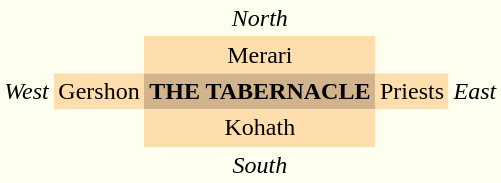<table class="wikitable" align=right style="text-align:center; border:1px white;">
<tr>
<td style="border:1px white; background:Ivory;"></td>
<td style="border:1px white; background:Ivory;"></td>
<td style="border:1px white; background:Ivory;"><em>North</em></td>
<td style="border:1px white; background:Ivory;"></td>
<td style="border:1px white; background:Ivory;"></td>
</tr>
<tr style="border:1px white; background:Ivory;" |>
<td style="border:1px white; background:Ivory;"></td>
<td style="border:1px white; background:Ivory;"></td>
<td style="border:1px white; background:Navajowhite;">Merari</td>
<td style="border:1px white; background:Ivory;"></td>
<td style="border:1px white; background:Ivory;"></td>
</tr>
<tr style="border:1px white; background:Ivory;" |>
<td style="border:1px white; background:Ivory;"><em>West</em></td>
<td style="border:1px white; background:Navajowhite;">Gershon</td>
<td style="border:1px white; background:tan;"><strong>THE TABERNACLE</strong></td>
<td style="border:1px white; background:Navajowhite;">Priests</td>
<td style="border:1px white; background:Ivory;"><em>East</em></td>
</tr>
<tr style="border:1px white; background:Ivory;" |>
<td style="border:1px white; background:Ivory;"></td>
<td style="border:1px white; background:Ivory;"></td>
<td style="border:1px white; background:Navajowhite;">Kohath</td>
<td style="border:1px white; background:Ivory;"></td>
<td style="border:1px white; background:Ivory;"></td>
</tr>
<tr style="border:1px white; background:Ivory;" |>
<td style="border:1px white; background:Ivory;"></td>
<td style="border:1px white; background:Ivory;"></td>
<td style="border:1px white; background:Ivory;"><em>South</em></td>
<td style="border:1px white; background:Ivory;"></td>
<td style="border:1px white; background:Ivory;"></td>
</tr>
</table>
